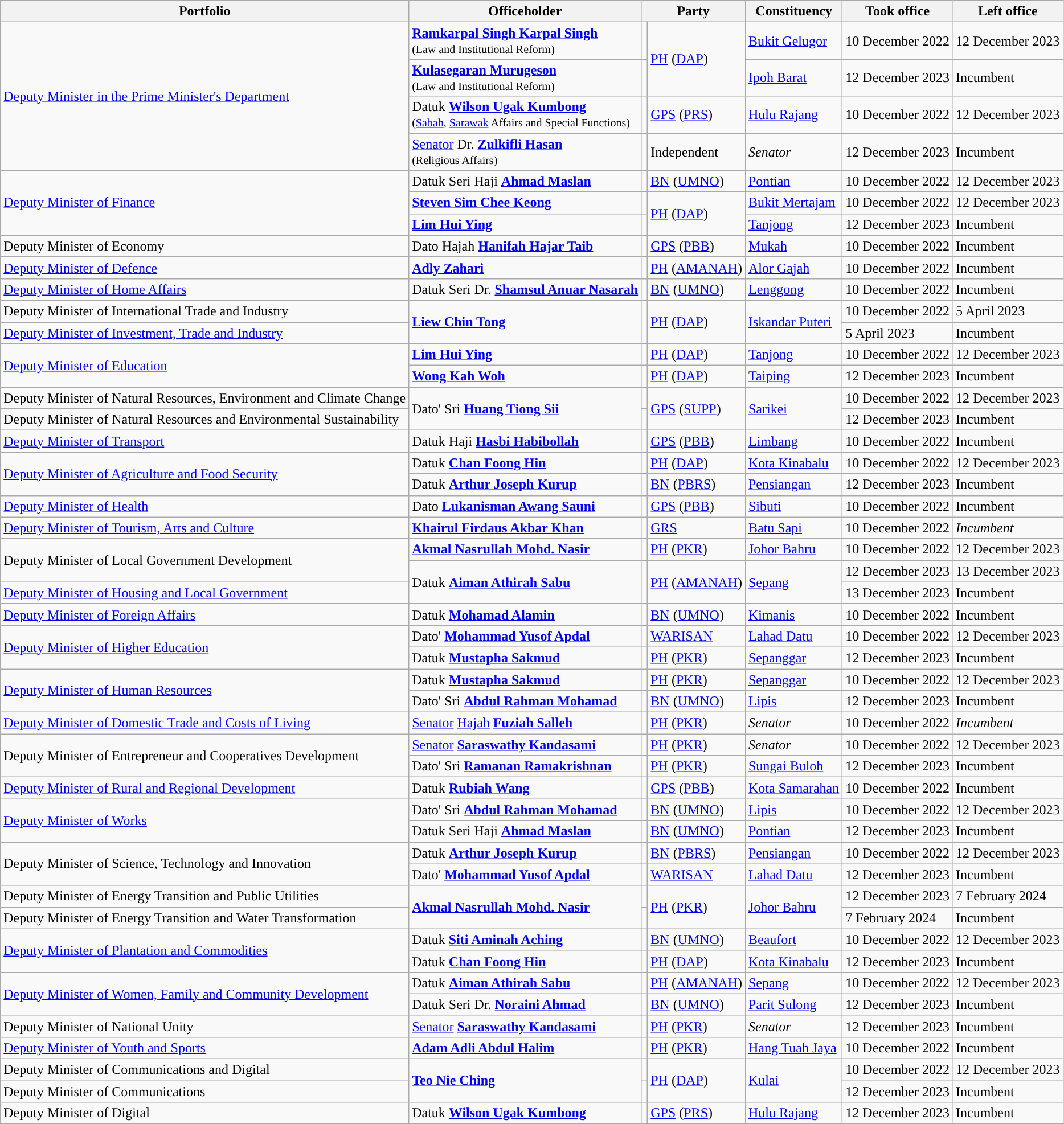<table class="sortable wikitable">
<tr>
<th>Portfolio</th>
<th>Officeholder</th>
<th colspan=2>Party</th>
<th>Constituency</th>
<th>Took office</th>
<th>Left office</th>
</tr>
<tr>
<td rowspan=4><a href='#'>Deputy Minister in the Prime Minister's Department</a></td>
<td><a href='#'><strong>Ramkarpal Singh Karpal Singh</strong></a> <br><small>(Law and Institutional Reform)</small></td>
<td></td>
<td rowspan="2"><a href='#'>PH</a> (<a href='#'>DAP</a>)</td>
<td><a href='#'>Bukit Gelugor</a></td>
<td>10 December 2022</td>
<td>12 December 2023</td>
</tr>
<tr>
<td><strong><a href='#'>Kulasegaran Murugeson</a></strong> <br><small>(Law and Institutional Reform)</small></td>
<td></td>
<td><a href='#'>Ipoh Barat</a></td>
<td>12 December 2023</td>
<td>Incumbent</td>
</tr>
<tr>
<td>Datuk <strong><a href='#'>Wilson Ugak Kumbong</a></strong> <br><small>(<a href='#'>Sabah</a>, <a href='#'>Sarawak</a> Affairs and Special Functions)</small></td>
<td></td>
<td><a href='#'>GPS</a> (<a href='#'>PRS</a>)</td>
<td><a href='#'>Hulu Rajang</a></td>
<td>10 December 2022</td>
<td>12 December 2023</td>
</tr>
<tr>
<td><a href='#'>Senator</a> Dr. <strong><a href='#'>Zulkifli Hasan</a></strong><br><small>(Religious Affairs)</small></td>
<td></td>
<td>Independent</td>
<td><em>Senator</em></td>
<td>12 December 2023</td>
<td>Incumbent</td>
</tr>
<tr>
<td rowspan="3"><a href='#'>Deputy Minister of Finance</a></td>
<td>Datuk Seri Haji <strong><a href='#'>Ahmad Maslan</a></strong> </td>
<td></td>
<td><a href='#'>BN</a> (<a href='#'>UMNO</a>)</td>
<td><a href='#'>Pontian</a></td>
<td>10 December 2022</td>
<td>12 December 2023</td>
</tr>
<tr>
<td><strong><a href='#'>Steven Sim Chee Keong</a></strong> </td>
<td></td>
<td rowspan="2"><a href='#'>PH</a> (<a href='#'>DAP</a>)</td>
<td><a href='#'>Bukit Mertajam</a></td>
<td>10 December 2022</td>
<td>12 December 2023</td>
</tr>
<tr>
<td><strong><a href='#'>Lim Hui Ying</a></strong> </td>
<td></td>
<td><a href='#'>Tanjong</a></td>
<td>12 December 2023</td>
<td>Incumbent</td>
</tr>
<tr>
<td>Deputy Minister of Economy</td>
<td>Dato Hajah <strong><a href='#'>Hanifah Hajar Taib</a></strong> </td>
<td></td>
<td><a href='#'>GPS</a> (<a href='#'>PBB</a>)</td>
<td><a href='#'>Mukah</a></td>
<td>10 December 2022</td>
<td>Incumbent</td>
</tr>
<tr>
<td><a href='#'>Deputy Minister of Defence</a></td>
<td><strong><a href='#'>Adly Zahari</a></strong>  </td>
<td></td>
<td><a href='#'>PH</a> (<a href='#'>AMANAH</a>)</td>
<td><a href='#'>Alor Gajah</a></td>
<td>10 December 2022</td>
<td>Incumbent</td>
</tr>
<tr>
<td><a href='#'>Deputy Minister of Home Affairs</a></td>
<td>Datuk Seri Dr. <strong><a href='#'>Shamsul Anuar Nasarah</a></strong> </td>
<td></td>
<td><a href='#'>BN</a> (<a href='#'>UMNO</a>)</td>
<td><a href='#'>Lenggong</a></td>
<td>10 December 2022</td>
<td>Incumbent</td>
</tr>
<tr>
<td>Deputy Minister of International Trade and Industry</td>
<td rowspan="2"><strong><a href='#'>Liew Chin Tong</a></strong>  </td>
<td rowspan="2"></td>
<td rowspan="2"><a href='#'>PH</a> (<a href='#'>DAP</a>)</td>
<td rowspan="2"><a href='#'>Iskandar Puteri</a></td>
<td>10 December 2022</td>
<td>5 April 2023</td>
</tr>
<tr>
<td><a href='#'>Deputy Minister of Investment, Trade and Industry</a></td>
<td>5 April 2023</td>
<td>Incumbent</td>
</tr>
<tr>
<td rowspan="2"><a href='#'>Deputy Minister of Education</a></td>
<td><strong><a href='#'>Lim Hui Ying</a></strong> </td>
<td></td>
<td><a href='#'>PH</a> (<a href='#'>DAP</a>)</td>
<td><a href='#'>Tanjong</a></td>
<td>10 December 2022</td>
<td>12 December 2023</td>
</tr>
<tr>
<td><strong><a href='#'>Wong Kah Woh</a></strong> </td>
<td></td>
<td><a href='#'>PH</a> (<a href='#'>DAP</a>)</td>
<td><a href='#'>Taiping</a></td>
<td>12 December 2023</td>
<td>Incumbent</td>
</tr>
<tr>
<td>Deputy Minister of Natural Resources, Environment and Climate Change</td>
<td rowspan="2">Dato' Sri <strong><a href='#'>Huang Tiong Sii</a></strong>  </td>
<td></td>
<td rowspan="2"><a href='#'>GPS</a> (<a href='#'>SUPP</a>)</td>
<td rowspan="2"><a href='#'>Sarikei</a></td>
<td>10 December 2022</td>
<td>12 December 2023</td>
</tr>
<tr>
<td>Deputy Minister of Natural Resources and Environmental Sustainability</td>
<td></td>
<td>12 December 2023</td>
<td>Incumbent</td>
</tr>
<tr>
<td><a href='#'>Deputy Minister of Transport</a></td>
<td>Datuk Haji <strong><a href='#'>Hasbi Habibollah</a></strong> </td>
<td></td>
<td><a href='#'>GPS</a> (<a href='#'>PBB</a>)</td>
<td><a href='#'>Limbang</a></td>
<td>10 December 2022</td>
<td>Incumbent</td>
</tr>
<tr>
<td rowspan="2"><a href='#'>Deputy Minister of Agriculture and Food Security</a></td>
<td>Datuk <strong><a href='#'>Chan Foong Hin</a></strong> </td>
<td></td>
<td><a href='#'>PH</a> (<a href='#'>DAP</a>)</td>
<td><a href='#'>Kota Kinabalu</a></td>
<td>10 December 2022</td>
<td>12 December 2023</td>
</tr>
<tr>
<td>Datuk <strong><a href='#'>Arthur Joseph Kurup</a></strong> </td>
<td></td>
<td><a href='#'>BN</a> (<a href='#'>PBRS</a>)</td>
<td><a href='#'>Pensiangan</a></td>
<td>12 December 2023</td>
<td>Incumbent</td>
</tr>
<tr>
<td><a href='#'>Deputy Minister of Health</a></td>
<td>Dato <strong><a href='#'>Lukanisman Awang Sauni</a></strong> </td>
<td></td>
<td><a href='#'>GPS</a> (<a href='#'>PBB</a>)</td>
<td><a href='#'>Sibuti</a></td>
<td>10 December 2022</td>
<td>Incumbent</td>
</tr>
<tr>
<td><a href='#'>Deputy Minister of Tourism, Arts and Culture</a></td>
<td><strong><a href='#'>Khairul Firdaus Akbar Khan</a></strong> </td>
<td></td>
<td><a href='#'>GRS</a></td>
<td><a href='#'>Batu Sapi</a></td>
<td>10 December 2022</td>
<td><em>Incumbent</em></td>
</tr>
<tr>
<td rowspan=2>Deputy Minister of Local Government Development</td>
<td><strong><a href='#'>Akmal Nasrullah Mohd. Nasir</a></strong> </td>
<td></td>
<td><a href='#'>PH</a> (<a href='#'>PKR</a>)</td>
<td><a href='#'>Johor Bahru</a></td>
<td>10 December 2022</td>
<td>12 December 2023</td>
</tr>
<tr>
<td rowspan=2>Datuk <strong><a href='#'>Aiman Athirah Sabu</a></strong> </td>
<td rowspan=2></td>
<td rowspan=2><a href='#'>PH</a> (<a href='#'>AMANAH</a>)</td>
<td rowspan=2><a href='#'>Sepang</a></td>
<td>12 December 2023</td>
<td>13 December 2023</td>
</tr>
<tr>
<td><a href='#'>Deputy Minister of Housing and Local Government</a></td>
<td>13 December 2023</td>
<td>Incumbent</td>
</tr>
<tr>
<td><a href='#'>Deputy Minister of Foreign Affairs</a></td>
<td>Datuk <strong><a href='#'>Mohamad Alamin</a></strong> </td>
<td></td>
<td><a href='#'>BN</a> (<a href='#'>UMNO</a>)</td>
<td><a href='#'>Kimanis</a></td>
<td>10 December 2022</td>
<td>Incumbent</td>
</tr>
<tr>
<td rowspan="2"><a href='#'>Deputy Minister of Higher Education</a></td>
<td>Dato' <strong><a href='#'>Mohammad Yusof Apdal</a></strong> </td>
<td></td>
<td><a href='#'>WARISAN</a></td>
<td><a href='#'>Lahad Datu</a></td>
<td>10 December 2022</td>
<td>12 December 2023</td>
</tr>
<tr>
<td>Datuk <strong><a href='#'>Mustapha Sakmud</a></strong> </td>
<td></td>
<td><a href='#'>PH</a> (<a href='#'>PKR</a>)</td>
<td><a href='#'>Sepanggar</a></td>
<td>12 December 2023</td>
<td>Incumbent</td>
</tr>
<tr>
<td rowspan="2"><a href='#'>Deputy Minister of Human Resources</a></td>
<td>Datuk <strong><a href='#'>Mustapha Sakmud</a></strong> </td>
<td></td>
<td><a href='#'>PH</a> (<a href='#'>PKR</a>)</td>
<td><a href='#'>Sepanggar</a></td>
<td>10 December 2022</td>
<td>12 December 2023</td>
</tr>
<tr>
<td>Dato' Sri <strong><a href='#'>Abdul Rahman Mohamad</a></strong> </td>
<td></td>
<td><a href='#'>BN</a> (<a href='#'>UMNO</a>)</td>
<td><a href='#'>Lipis</a></td>
<td>12 December 2023</td>
<td>Incumbent</td>
</tr>
<tr>
<td><a href='#'>Deputy Minister of Domestic Trade and Costs of Living</a></td>
<td><a href='#'>Senator</a> <a href='#'>Hajah</a> <strong><a href='#'>Fuziah Salleh</a></strong></td>
<td></td>
<td><a href='#'>PH</a> (<a href='#'>PKR</a>)</td>
<td><em>Senator</em></td>
<td>10 December 2022</td>
<td><em>Incumbent</em></td>
</tr>
<tr>
<td rowspan="2">Deputy Minister of Entrepreneur and Cooperatives Development</td>
<td><a href='#'>Senator</a> <strong><a href='#'>Saraswathy Kandasami</a></strong></td>
<td></td>
<td><a href='#'>PH</a> (<a href='#'>PKR</a>)</td>
<td><em>Senator</em></td>
<td>10 December 2022</td>
<td>12 December 2023</td>
</tr>
<tr>
<td>Dato' Sri <strong><a href='#'>Ramanan Ramakrishnan</a></strong> </td>
<td></td>
<td><a href='#'>PH</a> (<a href='#'>PKR</a>)</td>
<td><a href='#'>Sungai Buloh</a></td>
<td>12 December 2023</td>
<td>Incumbent</td>
</tr>
<tr>
<td><a href='#'>Deputy Minister of Rural and Regional Development</a></td>
<td>Datuk <strong><a href='#'>Rubiah Wang</a></strong> </td>
<td></td>
<td><a href='#'>GPS</a> (<a href='#'>PBB</a>)</td>
<td><a href='#'>Kota Samarahan</a></td>
<td>10 December 2022</td>
<td>Incumbent</td>
</tr>
<tr>
<td rowspan="2"><a href='#'>Deputy Minister of Works</a></td>
<td>Dato' Sri <strong><a href='#'>Abdul Rahman Mohamad</a></strong> </td>
<td></td>
<td><a href='#'>BN</a> (<a href='#'>UMNO</a>)</td>
<td><a href='#'>Lipis</a></td>
<td>10 December 2022</td>
<td>12 December 2023</td>
</tr>
<tr>
<td>Datuk Seri Haji <strong><a href='#'>Ahmad Maslan</a></strong> </td>
<td></td>
<td><a href='#'>BN</a> (<a href='#'>UMNO</a>)</td>
<td><a href='#'>Pontian</a></td>
<td>12 December 2023</td>
<td>Incumbent</td>
</tr>
<tr>
<td rowspan="2">Deputy Minister of Science, Technology and Innovation</td>
<td>Datuk <strong><a href='#'>Arthur Joseph Kurup</a></strong> </td>
<td></td>
<td><a href='#'>BN</a> (<a href='#'>PBRS</a>)</td>
<td><a href='#'>Pensiangan</a></td>
<td>10 December 2022</td>
<td>12 December 2023</td>
</tr>
<tr>
<td>Dato' <strong><a href='#'>Mohammad Yusof Apdal</a></strong> </td>
<td></td>
<td><a href='#'>WARISAN</a></td>
<td><a href='#'>Lahad Datu</a></td>
<td>12 December 2023</td>
<td>Incumbent</td>
</tr>
<tr>
<td>Deputy Minister of Energy Transition and Public Utilities</td>
<td rowspan=2><strong><a href='#'>Akmal Nasrullah Mohd. Nasir</a></strong> </td>
<td></td>
<td rowspan=2><a href='#'>PH</a> (<a href='#'>PKR</a>)</td>
<td rowspan=2><a href='#'>Johor Bahru</a></td>
<td>12 December 2023</td>
<td>7 February 2024</td>
</tr>
<tr>
<td>Deputy Minister of Energy Transition and Water Transformation</td>
<td></td>
<td>7 February 2024</td>
<td>Incumbent</td>
</tr>
<tr>
<td rowspan="2"><a href='#'>Deputy Minister of Plantation and Commodities</a></td>
<td>Datuk <strong><a href='#'>Siti Aminah Aching</a></strong> </td>
<td></td>
<td><a href='#'>BN</a> (<a href='#'>UMNO</a>)</td>
<td><a href='#'>Beaufort</a></td>
<td>10 December 2022</td>
<td>12 December 2023</td>
</tr>
<tr>
<td>Datuk <strong><a href='#'>Chan Foong Hin</a></strong> </td>
<td></td>
<td><a href='#'>PH</a> (<a href='#'>DAP</a>)</td>
<td><a href='#'>Kota Kinabalu</a></td>
<td>12 December 2023</td>
<td>Incumbent</td>
</tr>
<tr>
<td rowspan="2"><a href='#'>Deputy Minister of Women, Family and Community Development</a></td>
<td>Datuk <strong><a href='#'>Aiman Athirah Sabu</a></strong> </td>
<td></td>
<td><a href='#'>PH</a> (<a href='#'>AMANAH</a>)</td>
<td><a href='#'>Sepang</a></td>
<td>10 December 2022</td>
<td>12 December 2023</td>
</tr>
<tr>
<td>Datuk Seri Dr. <strong><a href='#'>Noraini Ahmad</a></strong> </td>
<td></td>
<td><a href='#'>BN</a> (<a href='#'>UMNO</a>)</td>
<td><a href='#'>Parit Sulong</a></td>
<td>12 December 2023</td>
<td>Incumbent</td>
</tr>
<tr>
<td>Deputy Minister of National Unity</td>
<td><a href='#'>Senator</a> <strong><a href='#'>Saraswathy Kandasami</a></strong></td>
<td></td>
<td><a href='#'>PH</a> (<a href='#'>PKR</a>)</td>
<td><em>Senator</em></td>
<td>12 December 2023</td>
<td>Incumbent</td>
</tr>
<tr>
<td><a href='#'>Deputy Minister of Youth and Sports</a></td>
<td><strong><a href='#'>Adam Adli Abdul Halim</a></strong> </td>
<td></td>
<td><a href='#'>PH</a> (<a href='#'>PKR</a>)</td>
<td><a href='#'>Hang Tuah Jaya</a></td>
<td>10 December 2022</td>
<td>Incumbent</td>
</tr>
<tr>
<td>Deputy Minister of Communications and Digital</td>
<td rowspan="2"><strong><a href='#'>Teo Nie Ching</a></strong> </td>
<td></td>
<td rowspan="2"><a href='#'>PH</a> (<a href='#'>DAP</a>)</td>
<td rowspan="2"><a href='#'>Kulai</a></td>
<td>10 December 2022</td>
<td>12 December 2023</td>
</tr>
<tr>
<td>Deputy Minister of Communications</td>
<td></td>
<td>12 December 2023</td>
<td>Incumbent</td>
</tr>
<tr>
<td>Deputy Minister of Digital</td>
<td>Datuk <strong><a href='#'>Wilson Ugak Kumbong</a></strong> </td>
<td></td>
<td><a href='#'>GPS</a> (<a href='#'>PRS</a>)</td>
<td><a href='#'>Hulu Rajang</a></td>
<td>12 December 2023</td>
<td>Incumbent</td>
</tr>
<tr>
</tr>
</table>
